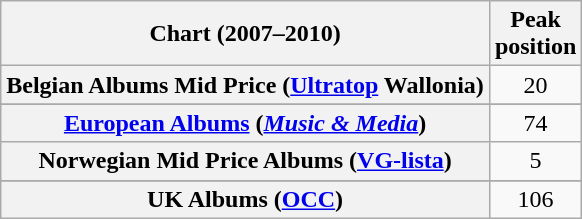<table class="wikitable sortable plainrowheaders" style="text-align:center">
<tr>
<th scope="col">Chart (2007–2010)</th>
<th scope="col">Peak<br>position</th>
</tr>
<tr>
<th scope="row">Belgian Albums Mid Price (<a href='#'>Ultratop</a> Wallonia)</th>
<td>20</td>
</tr>
<tr>
</tr>
<tr>
<th scope="row"><a href='#'>European Albums</a> (<em><a href='#'>Music & Media</a></em>)</th>
<td>74</td>
</tr>
<tr>
<th scope="row">Norwegian Mid Price Albums (<a href='#'>VG-lista</a>)</th>
<td>5</td>
</tr>
<tr>
</tr>
<tr>
</tr>
<tr>
<th scope="row">UK Albums (<a href='#'>OCC</a>)</th>
<td>106</td>
</tr>
</table>
